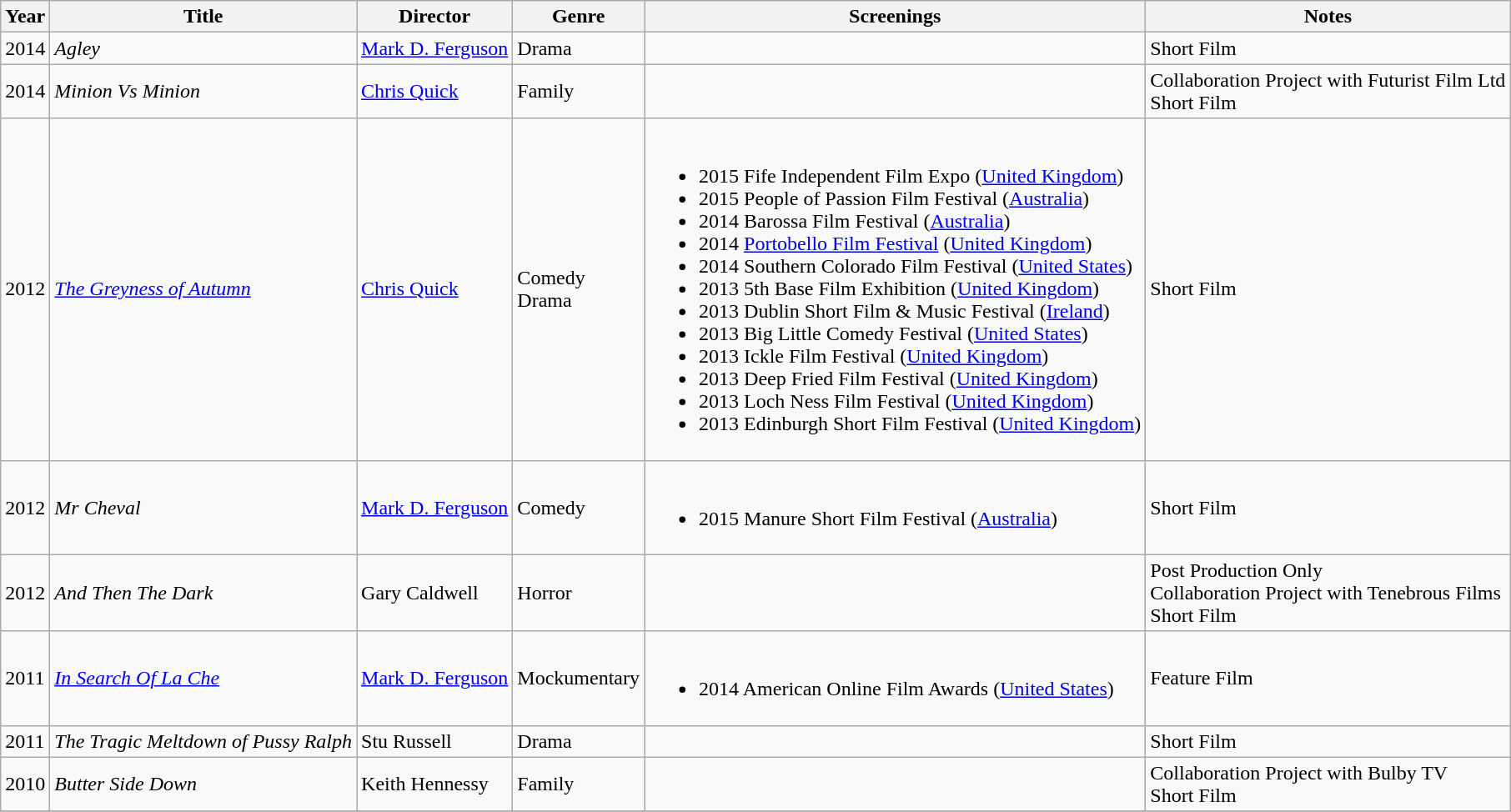<table class="wikitable">
<tr>
<th>Year</th>
<th>Title</th>
<th>Director</th>
<th>Genre</th>
<th>Screenings</th>
<th>Notes</th>
</tr>
<tr>
<td>2014</td>
<td><em>Agley</em></td>
<td><a href='#'>Mark D. Ferguson</a></td>
<td>Drama</td>
<td></td>
<td>Short Film</td>
</tr>
<tr>
<td>2014</td>
<td><em>Minion Vs Minion</em></td>
<td><a href='#'>Chris Quick</a></td>
<td>Family</td>
<td></td>
<td>Collaboration Project with Futurist Film Ltd<br>Short Film</td>
</tr>
<tr>
<td>2012</td>
<td><em><a href='#'>The Greyness of Autumn</a></em></td>
<td><a href='#'>Chris Quick</a></td>
<td>Comedy<br>Drama</td>
<td><br><ul><li>2015 Fife Independent Film Expo (<a href='#'>United Kingdom</a>) </li><li>2015 People of Passion Film Festival (<a href='#'>Australia</a>)</li><li>2014 Barossa Film Festival (<a href='#'>Australia</a>)</li><li>2014 <a href='#'>Portobello Film Festival</a> (<a href='#'>United Kingdom</a>)</li><li>2014 Southern Colorado Film Festival (<a href='#'>United States</a>)</li><li>2013 5th Base Film Exhibition (<a href='#'>United Kingdom</a>)</li><li>2013 Dublin Short Film & Music Festival (<a href='#'>Ireland</a>)</li><li>2013 Big Little Comedy Festival (<a href='#'>United States</a>)</li><li>2013 Ickle Film Festival (<a href='#'>United Kingdom</a>)</li><li>2013 Deep Fried Film Festival (<a href='#'>United Kingdom</a>) </li><li>2013 Loch Ness Film Festival (<a href='#'>United Kingdom</a>)</li><li>2013 Edinburgh Short Film Festival (<a href='#'>United Kingdom</a>)</li></ul></td>
<td>Short Film</td>
</tr>
<tr>
<td>2012</td>
<td><em>Mr Cheval</em></td>
<td><a href='#'>Mark D. Ferguson</a></td>
<td>Comedy</td>
<td><br><ul><li>2015 Manure Short Film Festival (<a href='#'>Australia</a>)</li></ul></td>
<td>Short Film</td>
</tr>
<tr>
<td>2012</td>
<td><em>And Then The Dark</em></td>
<td>Gary Caldwell</td>
<td>Horror</td>
<td></td>
<td>Post Production Only<br>Collaboration Project with Tenebrous Films<br>Short Film</td>
</tr>
<tr>
<td>2011</td>
<td><em><a href='#'>In Search Of La Che</a></em></td>
<td><a href='#'>Mark D. Ferguson</a></td>
<td>Mockumentary</td>
<td><br><ul><li>2014 American Online Film Awards (<a href='#'>United States</a>)</li></ul></td>
<td>Feature Film</td>
</tr>
<tr>
<td>2011</td>
<td><em>The Tragic Meltdown of Pussy Ralph</em></td>
<td>Stu Russell</td>
<td>Drama</td>
<td></td>
<td>Short Film</td>
</tr>
<tr>
<td>2010</td>
<td><em>Butter Side Down</em></td>
<td>Keith Hennessy</td>
<td>Family</td>
<td></td>
<td>Collaboration Project with Bulby TV<br>Short Film</td>
</tr>
<tr>
</tr>
</table>
